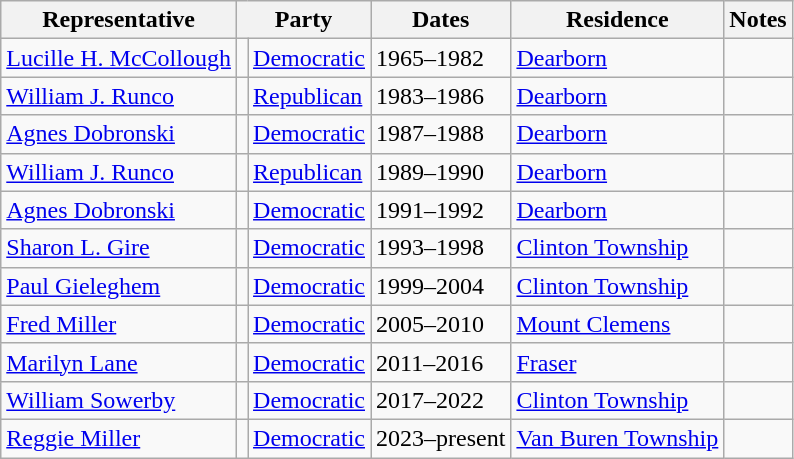<table class=wikitable>
<tr valign=bottom>
<th>Representative</th>
<th colspan="2">Party</th>
<th>Dates</th>
<th>Residence</th>
<th>Notes</th>
</tr>
<tr>
<td><a href='#'>Lucille H. McCollough</a></td>
<td bgcolor=></td>
<td><a href='#'>Democratic</a></td>
<td>1965–1982</td>
<td><a href='#'>Dearborn</a></td>
<td></td>
</tr>
<tr>
<td><a href='#'>William J. Runco</a></td>
<td bgcolor=></td>
<td><a href='#'>Republican</a></td>
<td>1983–1986</td>
<td><a href='#'>Dearborn</a></td>
<td></td>
</tr>
<tr>
<td><a href='#'>Agnes Dobronski</a></td>
<td bgcolor=></td>
<td><a href='#'>Democratic</a></td>
<td>1987–1988</td>
<td><a href='#'>Dearborn</a></td>
<td></td>
</tr>
<tr>
<td><a href='#'>William J. Runco</a></td>
<td bgcolor=></td>
<td><a href='#'>Republican</a></td>
<td>1989–1990</td>
<td><a href='#'>Dearborn</a></td>
<td></td>
</tr>
<tr>
<td><a href='#'>Agnes Dobronski</a></td>
<td bgcolor=></td>
<td><a href='#'>Democratic</a></td>
<td>1991–1992</td>
<td><a href='#'>Dearborn</a></td>
<td></td>
</tr>
<tr>
<td><a href='#'>Sharon L. Gire</a></td>
<td bgcolor=></td>
<td><a href='#'>Democratic</a></td>
<td>1993–1998</td>
<td><a href='#'>Clinton Township</a></td>
<td></td>
</tr>
<tr>
<td><a href='#'>Paul Gieleghem</a></td>
<td bgcolor=></td>
<td><a href='#'>Democratic</a></td>
<td>1999–2004</td>
<td><a href='#'>Clinton Township</a></td>
<td></td>
</tr>
<tr>
<td><a href='#'>Fred Miller</a></td>
<td bgcolor=></td>
<td><a href='#'>Democratic</a></td>
<td>2005–2010</td>
<td><a href='#'>Mount Clemens</a></td>
<td></td>
</tr>
<tr>
<td><a href='#'>Marilyn Lane</a></td>
<td bgcolor=></td>
<td><a href='#'>Democratic</a></td>
<td>2011–2016</td>
<td><a href='#'>Fraser</a></td>
<td></td>
</tr>
<tr>
<td><a href='#'>William Sowerby</a></td>
<td bgcolor=></td>
<td><a href='#'>Democratic</a></td>
<td>2017–2022</td>
<td><a href='#'>Clinton Township</a></td>
<td></td>
</tr>
<tr>
<td><a href='#'>Reggie Miller</a></td>
<td bgcolor=></td>
<td><a href='#'>Democratic</a></td>
<td>2023–present</td>
<td><a href='#'>Van Buren Township</a></td>
<td></td>
</tr>
</table>
